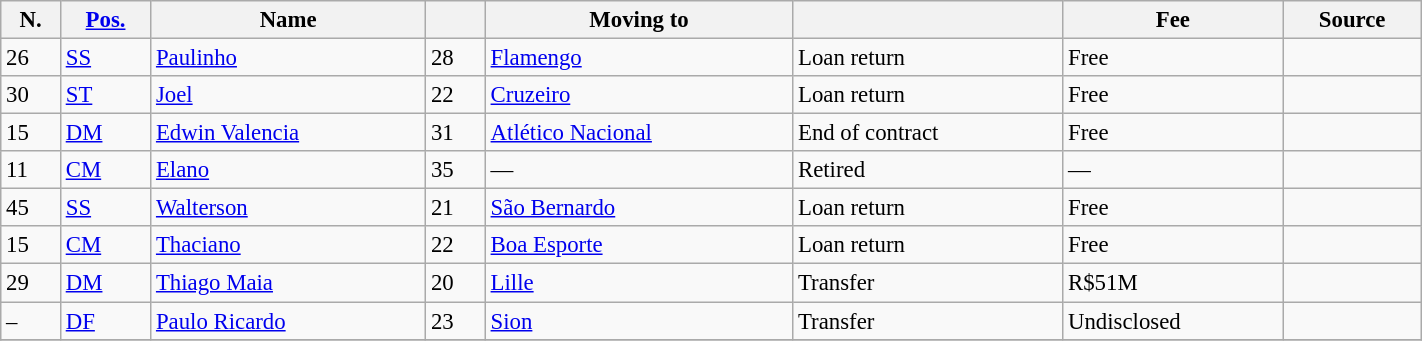<table class="wikitable sortable" style="width:75%; text-align:center; font-size:95%; text-align:left">
<tr>
<th>N.</th>
<th><a href='#'>Pos.</a></th>
<th>Name</th>
<th></th>
<th>Moving to</th>
<th></th>
<th>Fee</th>
<th>Source</th>
</tr>
<tr>
<td>26</td>
<td><a href='#'>SS</a></td>
<td style="text-align:left;"> <a href='#'>Paulinho</a></td>
<td>28</td>
<td style="text-align:left;"><a href='#'>Flamengo</a></td>
<td>Loan return</td>
<td>Free</td>
<td></td>
</tr>
<tr>
<td>30</td>
<td><a href='#'>ST</a></td>
<td style="text-align:left;"> <a href='#'>Joel</a></td>
<td>22</td>
<td style="text-align:left;"><a href='#'>Cruzeiro</a></td>
<td>Loan return</td>
<td>Free</td>
<td></td>
</tr>
<tr>
<td>15</td>
<td><a href='#'>DM</a></td>
<td style="text-align:left;"> <a href='#'>Edwin Valencia</a></td>
<td>31</td>
<td style="text-align:left;"><a href='#'>Atlético Nacional</a> </td>
<td>End of contract</td>
<td>Free</td>
<td></td>
</tr>
<tr>
<td>11</td>
<td><a href='#'>CM</a></td>
<td style="text-align:left;"> <a href='#'>Elano</a></td>
<td>35</td>
<td style="text-align:left;">—</td>
<td>Retired</td>
<td>—</td>
<td></td>
</tr>
<tr>
<td>45</td>
<td><a href='#'>SS</a></td>
<td style="text-align:left;"> <a href='#'>Walterson</a></td>
<td>21</td>
<td style="text-align:left;"><a href='#'>São Bernardo</a></td>
<td>Loan return</td>
<td>Free</td>
<td></td>
</tr>
<tr>
<td>15</td>
<td><a href='#'>CM</a></td>
<td style="text-align:left;"> <a href='#'>Thaciano</a></td>
<td>22</td>
<td><a href='#'>Boa Esporte</a></td>
<td>Loan return</td>
<td>Free</td>
<td></td>
</tr>
<tr>
<td>29</td>
<td><a href='#'>DM</a></td>
<td style="text-align:left;"> <a href='#'>Thiago Maia</a></td>
<td>20</td>
<td style="text-align:left;"><a href='#'>Lille</a> </td>
<td>Transfer</td>
<td>R$51M</td>
<td></td>
</tr>
<tr>
<td>–</td>
<td><a href='#'>DF</a></td>
<td style="text-align:left;"> <a href='#'>Paulo Ricardo</a></td>
<td>23</td>
<td style="text-align:left;"><a href='#'>Sion</a> </td>
<td>Transfer</td>
<td>Undisclosed</td>
<td></td>
</tr>
<tr>
</tr>
</table>
